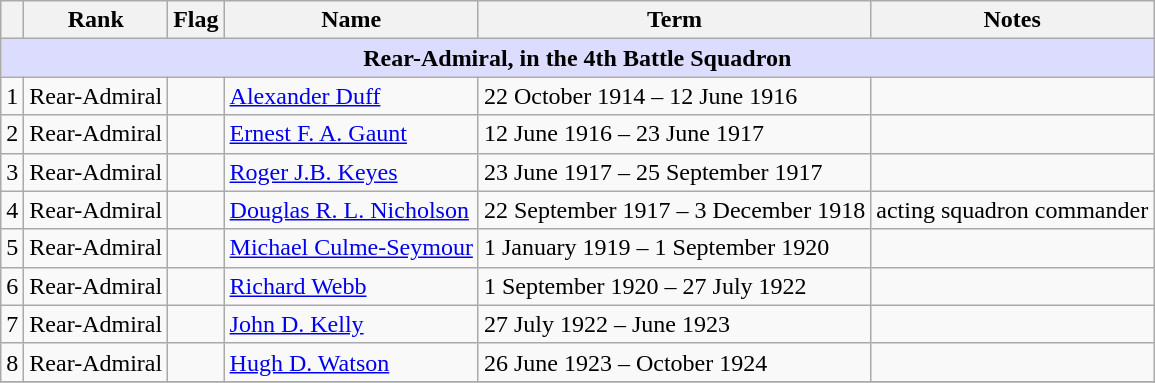<table class="wikitable">
<tr>
<th></th>
<th>Rank</th>
<th>Flag</th>
<th>Name</th>
<th>Term</th>
<th>Notes</th>
</tr>
<tr>
<td colspan="6" align="center" style="background:#dcdcfe;"><strong>Rear-Admiral, in the 4th Battle Squadron</strong></td>
</tr>
<tr>
<td>1</td>
<td>Rear-Admiral</td>
<td></td>
<td><a href='#'>Alexander Duff</a></td>
<td>22 October 1914 – 12 June 1916</td>
<td></td>
</tr>
<tr>
<td>2</td>
<td>Rear-Admiral</td>
<td></td>
<td><a href='#'>Ernest F. A. Gaunt</a></td>
<td>12 June 1916 – 23 June 1917</td>
<td></td>
</tr>
<tr>
<td>3</td>
<td>Rear-Admiral</td>
<td></td>
<td><a href='#'>Roger J.B. Keyes</a></td>
<td>23 June 1917 – 25 September 1917</td>
<td></td>
</tr>
<tr>
<td>4</td>
<td>Rear-Admiral</td>
<td></td>
<td><a href='#'>Douglas R. L. Nicholson</a></td>
<td>22 September 1917 – 3 December 1918</td>
<td>acting squadron commander</td>
</tr>
<tr>
<td>5</td>
<td>Rear-Admiral</td>
<td></td>
<td><a href='#'>Michael Culme-Seymour</a></td>
<td>1 January 1919 – 1 September 1920</td>
<td></td>
</tr>
<tr>
<td>6</td>
<td>Rear-Admiral</td>
<td></td>
<td><a href='#'>Richard Webb</a></td>
<td>1 September 1920 – 27 July 1922</td>
<td></td>
</tr>
<tr>
<td>7</td>
<td>Rear-Admiral</td>
<td></td>
<td><a href='#'>John D. Kelly</a></td>
<td>27 July 1922 – June 1923</td>
<td></td>
</tr>
<tr>
<td>8</td>
<td>Rear-Admiral</td>
<td></td>
<td><a href='#'>Hugh D. Watson</a></td>
<td>26 June 1923 – October 1924</td>
<td></td>
</tr>
<tr>
</tr>
</table>
